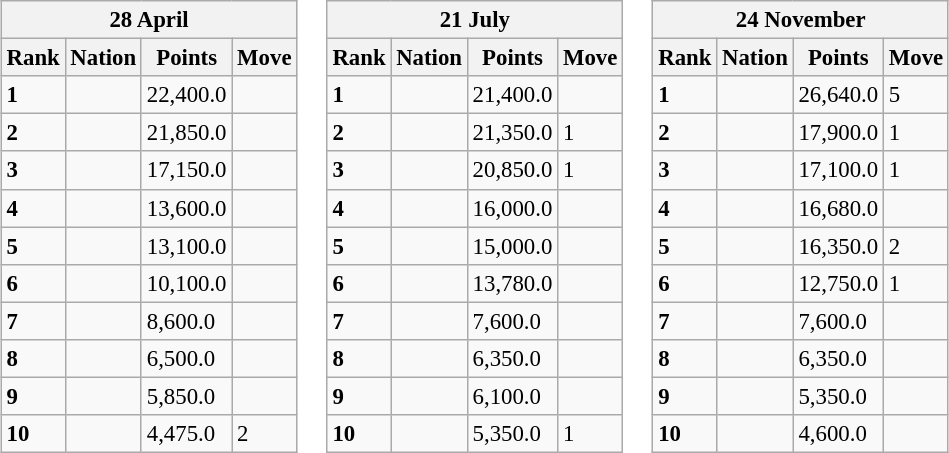<table>
<tr valign=top>
<td><br><table class="wikitable" style="font-size:95%;">
<tr>
<th colspan="4">28 April</th>
</tr>
<tr>
<th>Rank</th>
<th>Nation</th>
<th>Points</th>
<th>Move</th>
</tr>
<tr>
<td><strong>1</strong></td>
<td></td>
<td>22,400.0</td>
<td></td>
</tr>
<tr>
<td><strong>2</strong></td>
<td></td>
<td>21,850.0</td>
<td></td>
</tr>
<tr>
<td><strong>3</strong></td>
<td></td>
<td>17,150.0</td>
<td></td>
</tr>
<tr>
<td><strong>4</strong></td>
<td></td>
<td>13,600.0</td>
<td></td>
</tr>
<tr>
<td><strong>5</strong></td>
<td></td>
<td>13,100.0</td>
<td></td>
</tr>
<tr>
<td><strong>6</strong></td>
<td></td>
<td>10,100.0</td>
<td></td>
</tr>
<tr>
<td><strong>7</strong></td>
<td></td>
<td>8,600.0</td>
<td></td>
</tr>
<tr>
<td><strong>8</strong></td>
<td></td>
<td>6,500.0</td>
<td></td>
</tr>
<tr>
<td><strong>9</strong></td>
<td></td>
<td>5,850.0</td>
<td></td>
</tr>
<tr>
<td><strong>10</strong></td>
<td></td>
<td>4,475.0</td>
<td> 2</td>
</tr>
</table>
</td>
<td><br><table class="wikitable" style="font-size:95%;">
<tr>
<th colspan="4">21 July</th>
</tr>
<tr>
<th>Rank</th>
<th>Nation</th>
<th>Points</th>
<th>Move</th>
</tr>
<tr>
<td><strong>1</strong></td>
<td></td>
<td>21,400.0</td>
<td></td>
</tr>
<tr>
<td><strong>2</strong></td>
<td></td>
<td>21,350.0</td>
<td> 1</td>
</tr>
<tr>
<td><strong>3</strong></td>
<td></td>
<td>20,850.0</td>
<td> 1</td>
</tr>
<tr>
<td><strong>4</strong></td>
<td></td>
<td>16,000.0</td>
<td></td>
</tr>
<tr>
<td><strong>5</strong></td>
<td></td>
<td>15,000.0</td>
<td></td>
</tr>
<tr>
<td><strong>6</strong></td>
<td></td>
<td>13,780.0</td>
<td></td>
</tr>
<tr>
<td><strong>7</strong></td>
<td></td>
<td>7,600.0</td>
<td></td>
</tr>
<tr>
<td><strong>8</strong></td>
<td></td>
<td>6,350.0</td>
<td></td>
</tr>
<tr>
<td><strong>9</strong></td>
<td></td>
<td>6,100.0</td>
<td></td>
</tr>
<tr>
<td><strong>10</strong></td>
<td></td>
<td>5,350.0</td>
<td> 1</td>
</tr>
</table>
</td>
<td><br><table class="wikitable" style="font-size:95%;">
<tr>
<th colspan="4">24 November</th>
</tr>
<tr>
<th>Rank</th>
<th>Nation</th>
<th>Points</th>
<th>Move</th>
</tr>
<tr>
<td><strong>1</strong></td>
<td></td>
<td>26,640.0</td>
<td> 5</td>
</tr>
<tr>
<td><strong>2</strong></td>
<td></td>
<td>17,900.0</td>
<td> 1</td>
</tr>
<tr>
<td><strong>3</strong></td>
<td></td>
<td>17,100.0</td>
<td> 1</td>
</tr>
<tr>
<td><strong>4</strong></td>
<td></td>
<td>16,680.0</td>
<td></td>
</tr>
<tr>
<td><strong>5</strong></td>
<td></td>
<td>16,350.0</td>
<td> 2</td>
</tr>
<tr>
<td><strong>6</strong></td>
<td></td>
<td>12,750.0</td>
<td> 1</td>
</tr>
<tr>
<td><strong>7</strong></td>
<td></td>
<td>7,600.0</td>
<td></td>
</tr>
<tr>
<td><strong>8</strong></td>
<td></td>
<td>6,350.0</td>
<td></td>
</tr>
<tr>
<td><strong>9</strong></td>
<td></td>
<td>5,350.0</td>
<td></td>
</tr>
<tr>
<td><strong>10</strong></td>
<td></td>
<td>4,600.0</td>
<td></td>
</tr>
</table>
</td>
</tr>
</table>
